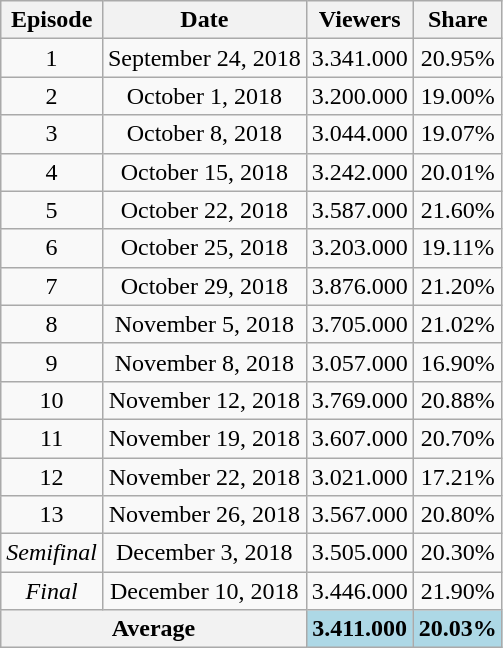<table class="wikitable" style="text-align:center;">
<tr>
<th>Episode</th>
<th>Date</th>
<th>Viewers</th>
<th>Share</th>
</tr>
<tr>
<td>1</td>
<td>September 24, 2018</td>
<td>3.341.000</td>
<td>20.95%</td>
</tr>
<tr>
<td>2</td>
<td>October 1, 2018</td>
<td>3.200.000</td>
<td>19.00%</td>
</tr>
<tr>
<td>3</td>
<td>October 8, 2018</td>
<td>3.044.000</td>
<td>19.07%</td>
</tr>
<tr>
<td>4</td>
<td>October 15, 2018</td>
<td>3.242.000</td>
<td>20.01%</td>
</tr>
<tr>
<td>5</td>
<td>October 22, 2018</td>
<td>3.587.000</td>
<td>21.60%</td>
</tr>
<tr>
<td>6</td>
<td>October 25, 2018</td>
<td>3.203.000</td>
<td>19.11%</td>
</tr>
<tr>
<td>7</td>
<td>October 29, 2018</td>
<td>3.876.000</td>
<td>21.20%</td>
</tr>
<tr>
<td>8</td>
<td>November 5, 2018</td>
<td>3.705.000</td>
<td>21.02%</td>
</tr>
<tr>
<td>9</td>
<td>November 8, 2018</td>
<td>3.057.000</td>
<td>16.90%</td>
</tr>
<tr>
<td>10</td>
<td>November 12, 2018</td>
<td>3.769.000</td>
<td>20.88%</td>
</tr>
<tr>
<td>11</td>
<td>November 19, 2018</td>
<td>3.607.000</td>
<td>20.70%</td>
</tr>
<tr>
<td>12</td>
<td>November 22, 2018</td>
<td>3.021.000</td>
<td>17.21%</td>
</tr>
<tr>
<td>13</td>
<td>November 26, 2018</td>
<td>3.567.000</td>
<td>20.80%</td>
</tr>
<tr>
<td><em>Semifinal</em></td>
<td>December 3, 2018</td>
<td>3.505.000</td>
<td>20.30%</td>
</tr>
<tr>
<td><em>Final</em></td>
<td>December 10, 2018</td>
<td>3.446.000</td>
<td>21.90%</td>
</tr>
<tr>
<th colspan="2">Average</th>
<td bgcolor="lightblue"><strong>3.411.000</strong></td>
<td bgcolor="lightblue"><strong>20.03%</strong></td>
</tr>
</table>
